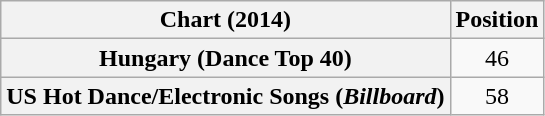<table class="wikitable plainrowheaders" style="text-align:center">
<tr>
<th scope="col">Chart (2014)</th>
<th scope="col">Position</th>
</tr>
<tr>
<th scope="row">Hungary (Dance Top 40)</th>
<td>46</td>
</tr>
<tr>
<th scope="row">US Hot Dance/Electronic Songs (<em>Billboard</em>)</th>
<td>58</td>
</tr>
</table>
